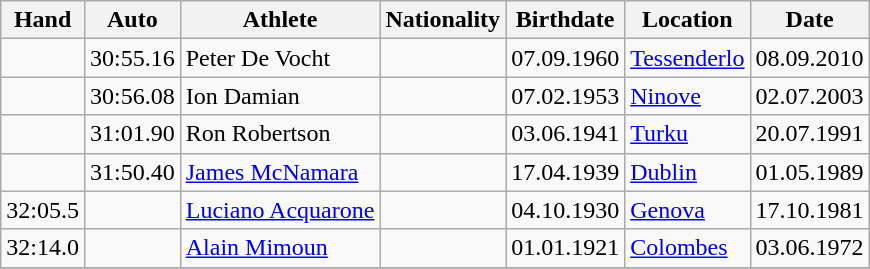<table class="wikitable">
<tr>
<th>Hand</th>
<th>Auto</th>
<th>Athlete</th>
<th>Nationality</th>
<th>Birthdate</th>
<th>Location</th>
<th>Date</th>
</tr>
<tr>
<td></td>
<td>30:55.16</td>
<td>Peter De Vocht</td>
<td></td>
<td>07.09.1960</td>
<td><a href='#'>Tessenderlo</a></td>
<td>08.09.2010</td>
</tr>
<tr>
<td></td>
<td>30:56.08</td>
<td>Ion Damian</td>
<td></td>
<td>07.02.1953</td>
<td><a href='#'>Ninove</a></td>
<td>02.07.2003</td>
</tr>
<tr>
<td></td>
<td>31:01.90</td>
<td>Ron Robertson</td>
<td></td>
<td>03.06.1941</td>
<td><a href='#'>Turku</a></td>
<td>20.07.1991</td>
</tr>
<tr>
<td></td>
<td>31:50.40</td>
<td><a href='#'>James McNamara</a></td>
<td></td>
<td>17.04.1939</td>
<td><a href='#'>Dublin</a></td>
<td>01.05.1989</td>
</tr>
<tr>
<td>32:05.5</td>
<td></td>
<td><a href='#'>Luciano Acquarone</a></td>
<td></td>
<td>04.10.1930</td>
<td><a href='#'>Genova</a></td>
<td>17.10.1981</td>
</tr>
<tr>
<td>32:14.0</td>
<td></td>
<td><a href='#'>Alain Mimoun</a></td>
<td></td>
<td>01.01.1921</td>
<td><a href='#'>Colombes</a></td>
<td>03.06.1972</td>
</tr>
<tr>
</tr>
</table>
